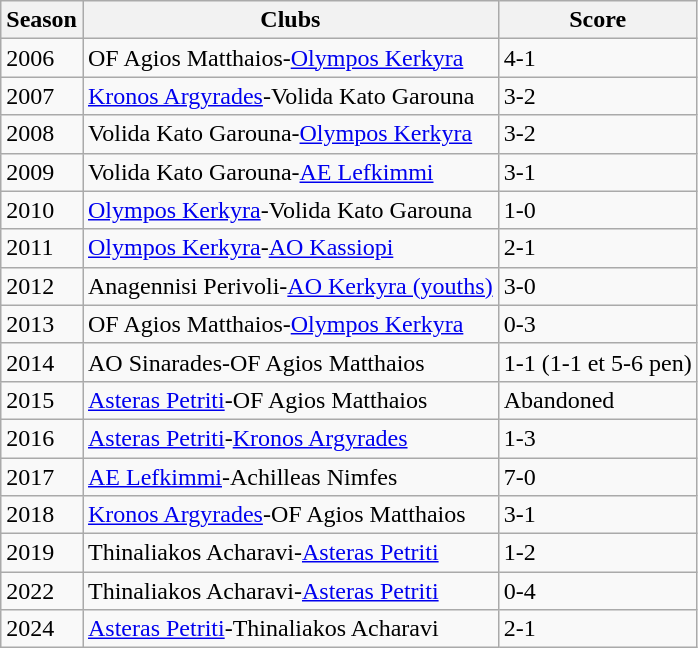<table class="wikitable">
<tr>
<th><strong>Season</strong></th>
<th><strong>Clubs</strong></th>
<th>Score</th>
</tr>
<tr>
<td>2006</td>
<td>OF Agios Matthaios-<a href='#'>Olympos Kerkyra</a></td>
<td>4-1</td>
</tr>
<tr>
<td>2007</td>
<td><a href='#'>Kronos Argyrades</a>-Volida Kato Garouna</td>
<td>3-2</td>
</tr>
<tr>
<td>2008</td>
<td>Volida Kato Garouna-<a href='#'>Olympos Kerkyra</a></td>
<td>3-2</td>
</tr>
<tr>
<td>2009</td>
<td>Volida Kato Garouna-<a href='#'>AE Lefkimmi</a></td>
<td>3-1</td>
</tr>
<tr>
<td>2010</td>
<td><a href='#'>Olympos Kerkyra</a>-Volida Kato Garouna</td>
<td>1-0</td>
</tr>
<tr>
<td>2011</td>
<td><a href='#'>Olympos Kerkyra</a>-<a href='#'>AO Kassiopi</a></td>
<td>2-1</td>
</tr>
<tr>
<td>2012</td>
<td>Anagennisi Perivoli-<a href='#'>AO Kerkyra (youths)</a></td>
<td>3-0</td>
</tr>
<tr>
<td>2013</td>
<td>OF Agios Matthaios-<a href='#'>Olympos Kerkyra</a></td>
<td>0-3</td>
</tr>
<tr>
<td>2014</td>
<td>AO Sinarades-OF Agios Matthaios</td>
<td>1-1 (1-1 et 5-6 pen)</td>
</tr>
<tr>
<td>2015</td>
<td><a href='#'>Asteras Petriti</a>-OF Agios Matthaios</td>
<td>Abandoned</td>
</tr>
<tr>
<td>2016</td>
<td><a href='#'>Asteras Petriti</a>-<a href='#'>Kronos Argyrades</a></td>
<td>1-3</td>
</tr>
<tr>
<td>2017</td>
<td><a href='#'>AE Lefkimmi</a>-Achilleas Nimfes</td>
<td>7-0</td>
</tr>
<tr>
<td>2018</td>
<td><a href='#'>Kronos Argyrades</a>-OF Agios Matthaios</td>
<td>3-1</td>
</tr>
<tr>
<td>2019</td>
<td>Thinaliakos Acharavi-<a href='#'>Asteras Petriti</a></td>
<td>1-2</td>
</tr>
<tr>
<td>2022</td>
<td>Thinaliakos Acharavi-<a href='#'>Asteras Petriti</a></td>
<td>0-4</td>
</tr>
<tr>
<td>2024</td>
<td><a href='#'>Asteras Petriti</a>-Thinaliakos Acharavi</td>
<td>2-1</td>
</tr>
</table>
